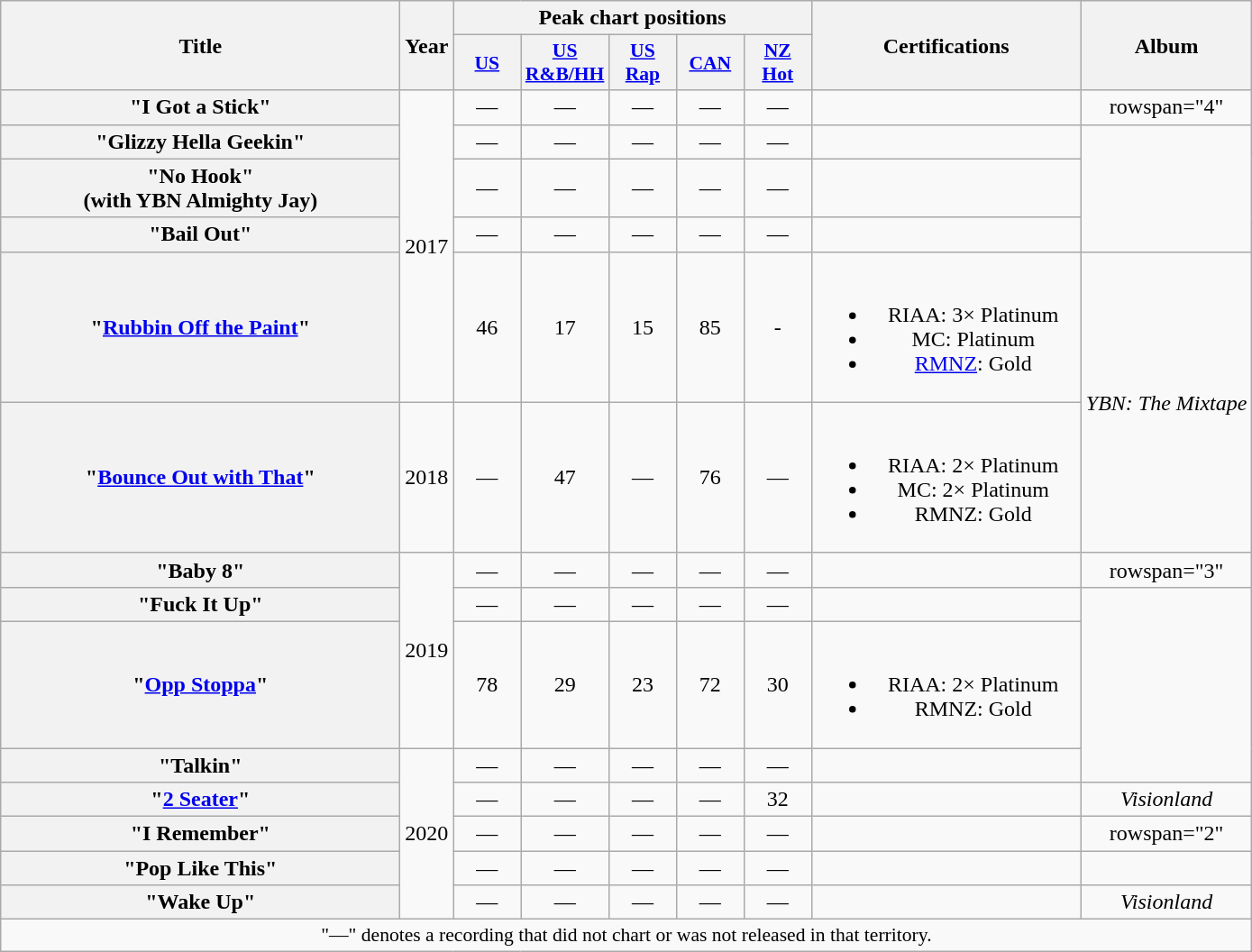<table class="wikitable plainrowheaders" style="text-align:center;">
<tr>
<th scope="col" rowspan="2" style="width:18em;">Title</th>
<th scope="col" rowspan="2" style="width:1em;">Year</th>
<th scope="col" colspan="5">Peak chart positions</th>
<th scope="col" rowspan="2" style="width:12em;">Certifications</th>
<th rowspan="2">Album</th>
</tr>
<tr>
<th scope="col" style="width:3em;font-size:90%;"><a href='#'>US</a><br></th>
<th scope="col" style="width:3em;font-size:90%;"><a href='#'>US<br>R&B/HH</a><br></th>
<th scope="col" style="width:3em;font-size:90%;"><a href='#'>US<br>Rap</a><br></th>
<th scope="col" style="width:3em;font-size:90%;"><a href='#'>CAN</a><br></th>
<th scope="col" style="width:3em;font-size:90%;"><a href='#'>NZ<br>Hot</a><br></th>
</tr>
<tr>
<th scope="row">"I Got a Stick"</th>
<td rowspan="5">2017</td>
<td>—</td>
<td>—</td>
<td>—</td>
<td>—</td>
<td>—</td>
<td></td>
<td>rowspan="4" </td>
</tr>
<tr>
<th scope="row">"Glizzy Hella Geekin"</th>
<td>—</td>
<td>—</td>
<td>—</td>
<td>—</td>
<td>—</td>
<td></td>
</tr>
<tr>
<th scope="row">"No Hook" <br><span>(with YBN Almighty Jay)</span></th>
<td>—</td>
<td>—</td>
<td>—</td>
<td>—</td>
<td>—</td>
<td></td>
</tr>
<tr>
<th scope="row">"Bail Out"</th>
<td>—</td>
<td>—</td>
<td>—</td>
<td>—</td>
<td>—</td>
<td></td>
</tr>
<tr>
<th scope="row">"<a href='#'>Rubbin Off the Paint</a>"</th>
<td>46</td>
<td>17</td>
<td>15</td>
<td>85</td>
<td>-</td>
<td><br><ul><li>RIAA: 3× Platinum</li><li>MC: Platinum</li><li><a href='#'>RMNZ</a>: Gold</li></ul></td>
<td rowspan="2"><em>YBN: The Mixtape</em></td>
</tr>
<tr>
<th scope="row">"<a href='#'>Bounce Out with That</a>"<br></th>
<td>2018</td>
<td>—</td>
<td>47</td>
<td>—</td>
<td>76</td>
<td>—</td>
<td><br><ul><li>RIAA: 2× Platinum</li><li>MC: 2× Platinum</li><li>RMNZ: Gold</li></ul></td>
</tr>
<tr>
<th scope="row">"Baby 8"</th>
<td rowspan="3">2019</td>
<td>—</td>
<td>—</td>
<td>—</td>
<td>—</td>
<td>—</td>
<td></td>
<td>rowspan="3" </td>
</tr>
<tr>
<th scope="row">"Fuck It Up"<br></th>
<td>—</td>
<td>—</td>
<td>—</td>
<td>—</td>
<td>—</td>
<td></td>
</tr>
<tr>
<th scope="row">"<a href='#'>Opp Stoppa</a>"<br></th>
<td>78</td>
<td>29</td>
<td>23</td>
<td>72</td>
<td>30</td>
<td><br><ul><li>RIAA: 2× Platinum</li><li>RMNZ: Gold</li></ul></td>
</tr>
<tr>
<th scope="row">"Talkin"</th>
<td rowspan="5">2020</td>
<td>—</td>
<td>—</td>
<td>—</td>
<td>—</td>
<td>—</td>
<td></td>
</tr>
<tr>
<th scope="row">"<a href='#'>2 Seater</a>"<br></th>
<td>—</td>
<td>—</td>
<td>—</td>
<td>—</td>
<td>32</td>
<td></td>
<td><em>Visionland</em></td>
</tr>
<tr>
<th scope="row">"I Remember"</th>
<td>—</td>
<td>—</td>
<td>—</td>
<td>—</td>
<td>—</td>
<td></td>
<td>rowspan="2" </td>
</tr>
<tr>
<th scope="row">"Pop Like This"<br></th>
<td>—</td>
<td>—</td>
<td>—</td>
<td>—</td>
<td>—</td>
<td></td>
</tr>
<tr>
<th scope="row">"Wake Up"</th>
<td>—</td>
<td>—</td>
<td>—</td>
<td>—</td>
<td>—</td>
<td></td>
<td><em>Visionland</em></td>
</tr>
<tr>
<td colspan="11" style="font-size:90%">"—" denotes a recording that did not chart or was not released in that territory.</td>
</tr>
</table>
